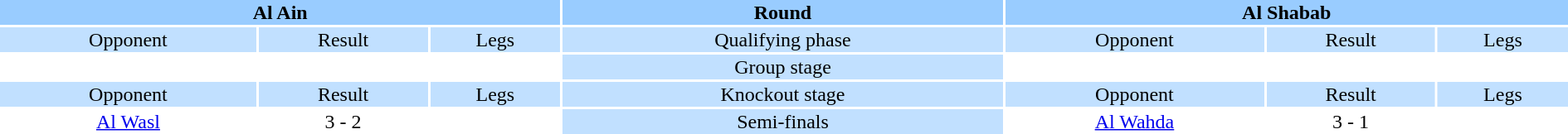<table width="100%" style="text-align:center">
<tr valign=top bgcolor=#99ccff>
<th colspan=3 style="width:1*">Al Ain</th>
<th>Round</th>
<th colspan=3 style="width:1*">Al Shabab</th>
</tr>
<tr valign=top bgcolor=#c1e0ff>
<td>Opponent</td>
<td>Result</td>
<td>Legs</td>
<td bgcolor=#c1e0ff>Qualifying phase</td>
<td>Opponent</td>
<td>Result</td>
<td>Legs</td>
</tr>
<tr>
<td colspan="3" align=center><br>
</td>
<td bgcolor=#c1e0ff>Group stage</td>
<td colspan=3 align=center><br>
</td>
</tr>
<tr valign=top bgcolor=#c1e0ff>
<td>Opponent</td>
<td>Result</td>
<td>Legs</td>
<td bgcolor=#c1e0ff>Knockout stage</td>
<td>Opponent</td>
<td>Result</td>
<td>Legs</td>
</tr>
<tr>
<td><a href='#'>Al Wasl</a></td>
<td>3 - 2</td>
<td></td>
<td bgcolor=#c1e0ff>Semi-finals</td>
<td><a href='#'>Al Wahda</a></td>
<td>3 - 1</td>
<td></td>
</tr>
</table>
